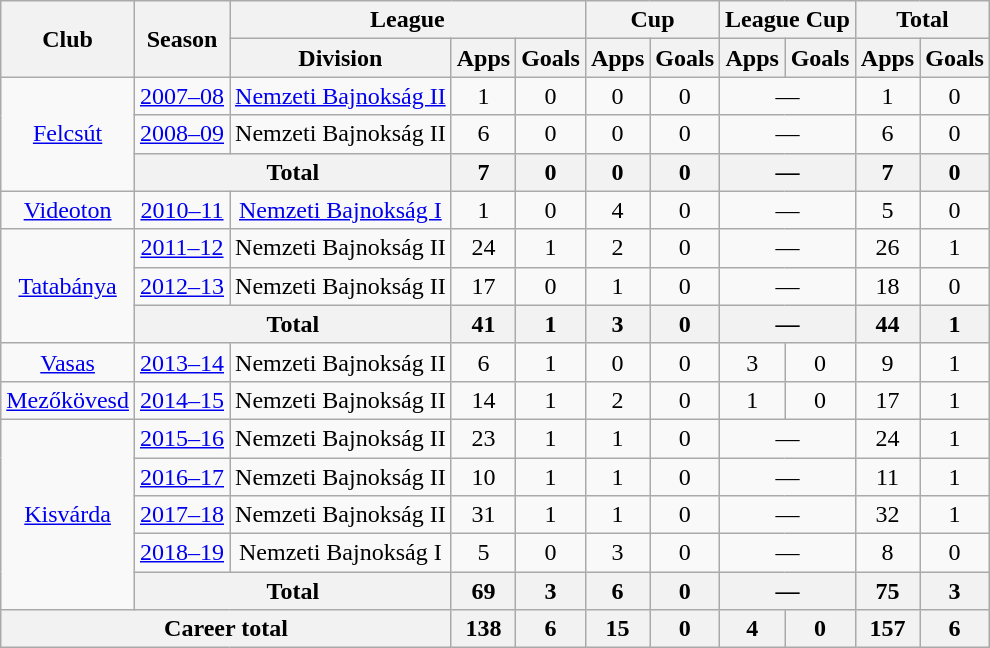<table class="wikitable" style="text-align: center;">
<tr>
<th rowspan="2">Club</th>
<th rowspan="2">Season</th>
<th colspan="3">League</th>
<th colspan="2">Cup</th>
<th colspan="2">League Cup</th>
<th colspan="2">Total</th>
</tr>
<tr>
<th>Division</th>
<th>Apps</th>
<th>Goals</th>
<th>Apps</th>
<th>Goals</th>
<th>Apps</th>
<th>Goals</th>
<th>Apps</th>
<th>Goals</th>
</tr>
<tr>
<td rowspan="3"><a href='#'>Felcsút</a></td>
<td><a href='#'>2007–08</a></td>
<td><a href='#'>Nemzeti Bajnokság II</a></td>
<td>1</td>
<td>0</td>
<td>0</td>
<td>0</td>
<td colspan="2">—</td>
<td>1</td>
<td>0</td>
</tr>
<tr>
<td><a href='#'>2008–09</a></td>
<td>Nemzeti Bajnokság II</td>
<td>6</td>
<td>0</td>
<td>0</td>
<td>0</td>
<td colspan="2">—</td>
<td>6</td>
<td>0</td>
</tr>
<tr>
<th colspan="2">Total</th>
<th>7</th>
<th>0</th>
<th>0</th>
<th>0</th>
<th colspan="2">—</th>
<th>7</th>
<th>0</th>
</tr>
<tr>
<td><a href='#'>Videoton</a></td>
<td><a href='#'>2010–11</a></td>
<td><a href='#'>Nemzeti Bajnokság I</a></td>
<td>1</td>
<td>0</td>
<td>4</td>
<td>0</td>
<td colspan="2">—</td>
<td>5</td>
<td>0</td>
</tr>
<tr>
<td rowspan="3"><a href='#'>Tatabánya</a></td>
<td><a href='#'>2011–12</a></td>
<td>Nemzeti Bajnokság II</td>
<td>24</td>
<td>1</td>
<td>2</td>
<td>0</td>
<td colspan="2">—</td>
<td>26</td>
<td>1</td>
</tr>
<tr>
<td><a href='#'>2012–13</a></td>
<td>Nemzeti Bajnokság II</td>
<td>17</td>
<td>0</td>
<td>1</td>
<td>0</td>
<td colspan="2">—</td>
<td>18</td>
<td>0</td>
</tr>
<tr>
<th colspan="2">Total</th>
<th>41</th>
<th>1</th>
<th>3</th>
<th>0</th>
<th colspan="2">—</th>
<th>44</th>
<th>1</th>
</tr>
<tr>
<td><a href='#'>Vasas</a></td>
<td><a href='#'>2013–14</a></td>
<td>Nemzeti Bajnokság II</td>
<td>6</td>
<td>1</td>
<td>0</td>
<td>0</td>
<td>3</td>
<td>0</td>
<td>9</td>
<td>1</td>
</tr>
<tr>
<td><a href='#'>Mezőkövesd</a></td>
<td><a href='#'>2014–15</a></td>
<td>Nemzeti Bajnokság II</td>
<td>14</td>
<td>1</td>
<td>2</td>
<td>0</td>
<td>1</td>
<td>0</td>
<td>17</td>
<td>1</td>
</tr>
<tr>
<td rowspan="5"><a href='#'>Kisvárda</a></td>
<td><a href='#'>2015–16</a></td>
<td>Nemzeti Bajnokság II</td>
<td>23</td>
<td>1</td>
<td>1</td>
<td>0</td>
<td colspan="2">—</td>
<td>24</td>
<td>1</td>
</tr>
<tr>
<td><a href='#'>2016–17</a></td>
<td>Nemzeti Bajnokság II</td>
<td>10</td>
<td>1</td>
<td>1</td>
<td>0</td>
<td colspan="2">—</td>
<td>11</td>
<td>1</td>
</tr>
<tr>
<td><a href='#'>2017–18</a></td>
<td>Nemzeti Bajnokság II</td>
<td>31</td>
<td>1</td>
<td>1</td>
<td>0</td>
<td colspan="2">—</td>
<td>32</td>
<td>1</td>
</tr>
<tr>
<td><a href='#'>2018–19</a></td>
<td>Nemzeti Bajnokság I</td>
<td>5</td>
<td>0</td>
<td>3</td>
<td>0</td>
<td colspan="2">—</td>
<td>8</td>
<td>0</td>
</tr>
<tr>
<th colspan="2">Total</th>
<th>69</th>
<th>3</th>
<th>6</th>
<th>0</th>
<th colspan="2">—</th>
<th>75</th>
<th>3</th>
</tr>
<tr>
<th colspan="3">Career total</th>
<th>138</th>
<th>6</th>
<th>15</th>
<th>0</th>
<th>4</th>
<th>0</th>
<th>157</th>
<th>6</th>
</tr>
</table>
